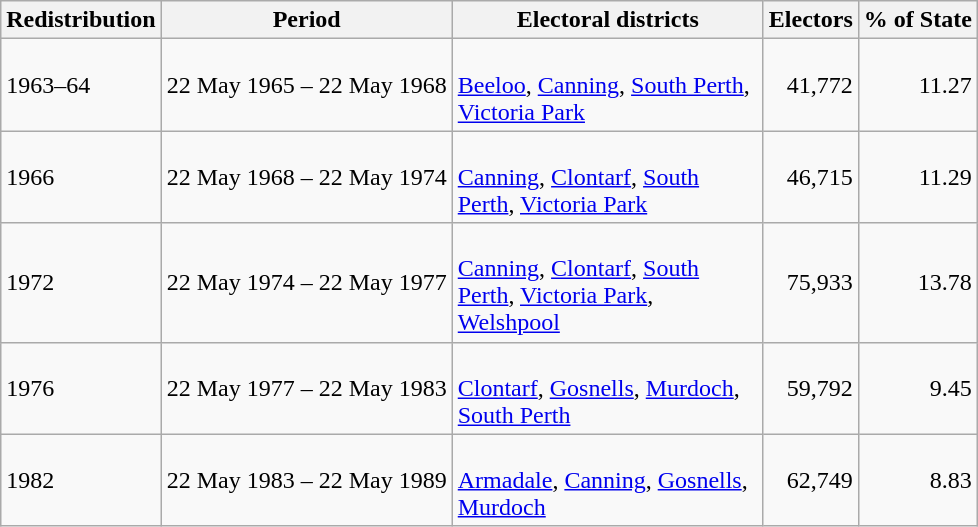<table class="wikitable">
<tr>
<th>Redistribution</th>
<th>Period</th>
<th>Electoral districts</th>
<th>Electors</th>
<th>% of State</th>
</tr>
<tr>
<td>1963–64</td>
<td>22 May 1965 – 22 May 1968</td>
<td width = 200><br><a href='#'>Beeloo</a>, 
<a href='#'>Canning</a>, 
<a href='#'>South Perth</a>, 
<a href='#'>Victoria Park</a></td>
<td align=right>41,772</td>
<td align=right>11.27</td>
</tr>
<tr>
<td>1966</td>
<td>22 May 1968 – 22 May 1974</td>
<td width=200><br><a href='#'>Canning</a>, 
<a href='#'>Clontarf</a>, 
<a href='#'>South Perth</a>, 
<a href='#'>Victoria Park</a></td>
<td align=right>46,715</td>
<td align=right>11.29</td>
</tr>
<tr>
<td>1972</td>
<td>22 May 1974 – 22 May 1977</td>
<td width=200><br><a href='#'>Canning</a>, 
<a href='#'>Clontarf</a>, 
<a href='#'>South Perth</a>, 
<a href='#'>Victoria Park</a>,
<a href='#'>Welshpool</a></td>
<td align=right>75,933</td>
<td align=right>13.78</td>
</tr>
<tr>
<td>1976</td>
<td>22 May 1977 – 22 May 1983</td>
<td width=200><br><a href='#'>Clontarf</a>, 
<a href='#'>Gosnells</a>, 
<a href='#'>Murdoch</a>, 
<a href='#'>South Perth</a></td>
<td align=right>59,792</td>
<td align=right>9.45</td>
</tr>
<tr>
<td>1982</td>
<td>22 May 1983 – 22 May 1989</td>
<td width=200><br><a href='#'>Armadale</a>, 
<a href='#'>Canning</a>, 
<a href='#'>Gosnells</a>, 
<a href='#'>Murdoch</a></td>
<td align=right>62,749</td>
<td align=right>8.83</td>
</tr>
</table>
